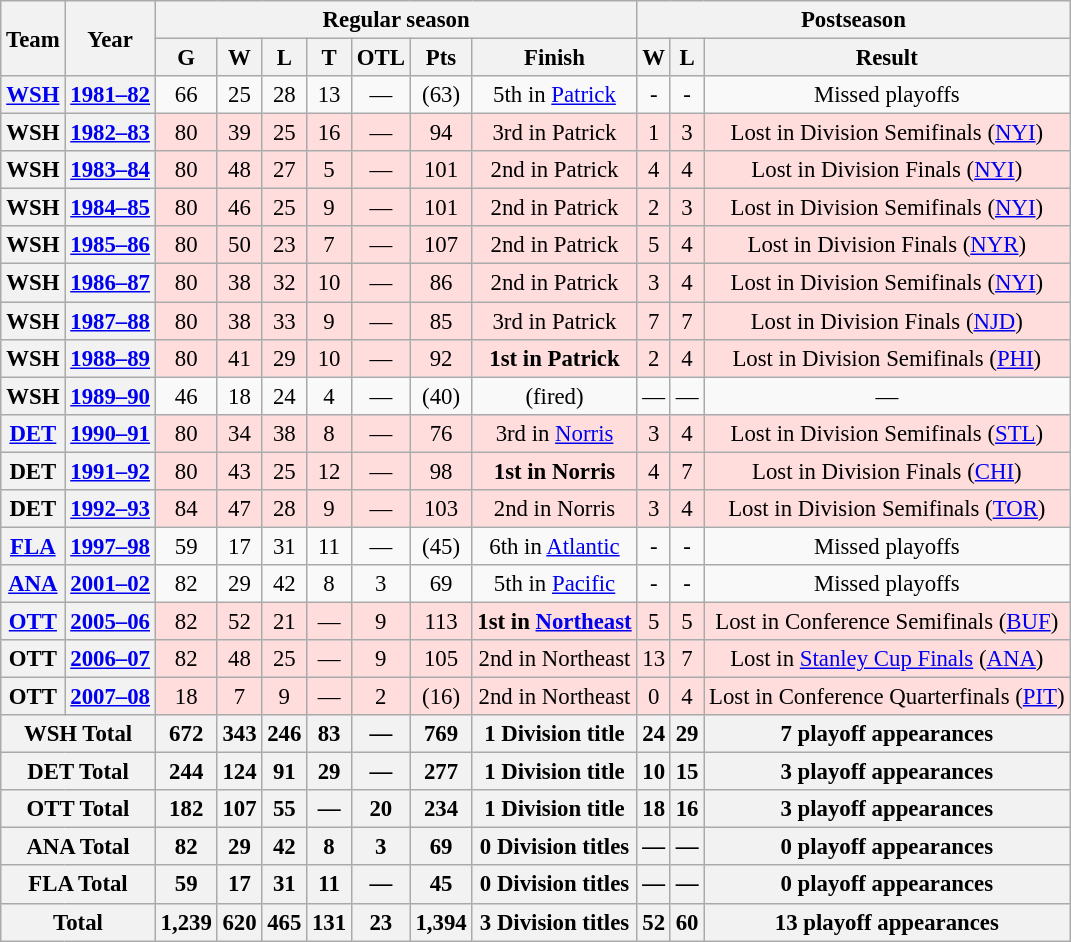<table class="wikitable" style="font-size: 95%; text-align:center;">
<tr>
<th rowspan="2">Team</th>
<th rowspan="2">Year</th>
<th colspan="7">Regular season</th>
<th colspan="3">Postseason</th>
</tr>
<tr>
<th>G</th>
<th>W</th>
<th>L</th>
<th>T</th>
<th>OTL</th>
<th>Pts</th>
<th>Finish</th>
<th>W</th>
<th>L</th>
<th>Result</th>
</tr>
<tr>
<th><a href='#'>WSH</a></th>
<th><a href='#'>1981–82</a></th>
<td>66</td>
<td>25</td>
<td>28</td>
<td>13</td>
<td>—</td>
<td>(63)</td>
<td>5th in <a href='#'>Patrick</a></td>
<td>-</td>
<td>-</td>
<td>Missed playoffs</td>
</tr>
<tr style="background:#fdd;">
<th>WSH</th>
<th><a href='#'>1982–83</a></th>
<td>80</td>
<td>39</td>
<td>25</td>
<td>16</td>
<td>—</td>
<td>94</td>
<td>3rd in Patrick</td>
<td>1</td>
<td>3</td>
<td>Lost in Division Semifinals (<a href='#'>NYI</a>)</td>
</tr>
<tr style="background:#fdd;">
<th>WSH</th>
<th><a href='#'>1983–84</a></th>
<td>80</td>
<td>48</td>
<td>27</td>
<td>5</td>
<td>—</td>
<td>101</td>
<td>2nd in Patrick</td>
<td>4</td>
<td>4</td>
<td>Lost in Division Finals (<a href='#'>NYI</a>)</td>
</tr>
<tr style="background:#fdd;">
<th>WSH</th>
<th><a href='#'>1984–85</a></th>
<td>80</td>
<td>46</td>
<td>25</td>
<td>9</td>
<td>—</td>
<td>101</td>
<td>2nd in Patrick</td>
<td>2</td>
<td>3</td>
<td>Lost in Division Semifinals (<a href='#'>NYI</a>)</td>
</tr>
<tr style="background:#fdd;">
<th>WSH</th>
<th><a href='#'>1985–86</a></th>
<td>80</td>
<td>50</td>
<td>23</td>
<td>7</td>
<td>—</td>
<td>107</td>
<td>2nd in Patrick</td>
<td>5</td>
<td>4</td>
<td>Lost in Division Finals (<a href='#'>NYR</a>)</td>
</tr>
<tr style="background:#fdd;">
<th>WSH</th>
<th><a href='#'>1986–87</a></th>
<td>80</td>
<td>38</td>
<td>32</td>
<td>10</td>
<td>—</td>
<td>86</td>
<td>2nd in Patrick</td>
<td>3</td>
<td>4</td>
<td>Lost in Division Semifinals (<a href='#'>NYI</a>)</td>
</tr>
<tr style="background:#fdd;">
<th>WSH</th>
<th><a href='#'>1987–88</a></th>
<td>80</td>
<td>38</td>
<td>33</td>
<td>9</td>
<td>—</td>
<td>85</td>
<td>3rd in Patrick</td>
<td>7</td>
<td>7</td>
<td>Lost in Division Finals (<a href='#'>NJD</a>)</td>
</tr>
<tr style="background:#fdd;">
<th>WSH</th>
<th><a href='#'>1988–89</a></th>
<td>80</td>
<td>41</td>
<td>29</td>
<td>10</td>
<td>—</td>
<td>92</td>
<td><strong>1st in Patrick</strong></td>
<td>2</td>
<td>4</td>
<td>Lost in Division Semifinals (<a href='#'>PHI</a>)</td>
</tr>
<tr>
<th>WSH</th>
<th><a href='#'>1989–90</a></th>
<td>46</td>
<td>18</td>
<td>24</td>
<td>4</td>
<td>—</td>
<td>(40)</td>
<td>(fired)</td>
<td>—</td>
<td>—</td>
<td>—</td>
</tr>
<tr style="background:#fdd;">
<th><a href='#'>DET</a></th>
<th><a href='#'>1990–91</a></th>
<td>80</td>
<td>34</td>
<td>38</td>
<td>8</td>
<td>—</td>
<td>76</td>
<td>3rd in <a href='#'>Norris</a></td>
<td>3</td>
<td>4</td>
<td>Lost in Division Semifinals (<a href='#'>STL</a>)</td>
</tr>
<tr style="background:#fdd;">
<th>DET</th>
<th><a href='#'>1991–92</a></th>
<td>80</td>
<td>43</td>
<td>25</td>
<td>12</td>
<td>—</td>
<td>98</td>
<td><strong>1st in Norris</strong></td>
<td>4</td>
<td>7</td>
<td>Lost in Division Finals (<a href='#'>CHI</a>)</td>
</tr>
<tr style="background:#fdd;">
<th>DET</th>
<th><a href='#'>1992–93</a></th>
<td>84</td>
<td>47</td>
<td>28</td>
<td>9</td>
<td>—</td>
<td>103</td>
<td>2nd in Norris</td>
<td>3</td>
<td>4</td>
<td>Lost in Division Semifinals (<a href='#'>TOR</a>)</td>
</tr>
<tr>
<th><a href='#'>FLA</a></th>
<th><a href='#'>1997–98</a></th>
<td>59</td>
<td>17</td>
<td>31</td>
<td>11</td>
<td>—</td>
<td>(45)</td>
<td>6th in <a href='#'>Atlantic</a></td>
<td>-</td>
<td>-</td>
<td>Missed playoffs</td>
</tr>
<tr>
<th><a href='#'>ANA</a></th>
<th><a href='#'>2001–02</a></th>
<td>82</td>
<td>29</td>
<td>42</td>
<td>8</td>
<td>3</td>
<td>69</td>
<td>5th in <a href='#'>Pacific</a></td>
<td>-</td>
<td>-</td>
<td>Missed playoffs</td>
</tr>
<tr style="background:#fdd;">
<th><a href='#'>OTT</a></th>
<th><a href='#'>2005–06</a></th>
<td>82</td>
<td>52</td>
<td>21</td>
<td>—</td>
<td>9</td>
<td>113</td>
<td><strong>1st in <a href='#'>Northeast</a></strong></td>
<td>5</td>
<td>5</td>
<td>Lost in Conference Semifinals (<a href='#'>BUF</a>)</td>
</tr>
<tr style="background:#fdd;">
<th>OTT</th>
<th><a href='#'>2006–07</a></th>
<td>82</td>
<td>48</td>
<td>25</td>
<td>—</td>
<td>9</td>
<td>105</td>
<td>2nd in Northeast</td>
<td>13</td>
<td>7</td>
<td>Lost in <a href='#'>Stanley Cup Finals</a> (<a href='#'>ANA</a>)</td>
</tr>
<tr style="background:#fdd;">
<th>OTT</th>
<th><a href='#'>2007–08</a></th>
<td>18</td>
<td>7</td>
<td>9</td>
<td>—</td>
<td>2</td>
<td>(16)</td>
<td>2nd in Northeast</td>
<td>0</td>
<td>4</td>
<td>Lost in Conference Quarterfinals (<a href='#'>PIT</a>)</td>
</tr>
<tr>
<th colspan="2">WSH Total</th>
<th>672</th>
<th>343</th>
<th>246</th>
<th>83</th>
<th>—</th>
<th>769</th>
<th>1 Division title</th>
<th>24</th>
<th>29</th>
<th>7 playoff appearances</th>
</tr>
<tr>
<th colspan="2">DET Total</th>
<th>244</th>
<th>124</th>
<th>91</th>
<th>29</th>
<th>—</th>
<th>277</th>
<th>1 Division title</th>
<th>10</th>
<th>15</th>
<th>3 playoff appearances</th>
</tr>
<tr>
<th colspan="2">OTT Total</th>
<th>182</th>
<th>107</th>
<th>55</th>
<th>—</th>
<th>20</th>
<th>234</th>
<th>1 Division title</th>
<th>18</th>
<th>16</th>
<th>3 playoff appearances</th>
</tr>
<tr>
<th colspan="2">ANA Total</th>
<th>82</th>
<th>29</th>
<th>42</th>
<th>8</th>
<th>3</th>
<th>69</th>
<th>0 Division titles</th>
<th>—</th>
<th>—</th>
<th>0 playoff appearances</th>
</tr>
<tr>
<th colspan="2">FLA Total</th>
<th>59</th>
<th>17</th>
<th>31</th>
<th>11</th>
<th>—</th>
<th>45</th>
<th>0 Division titles</th>
<th>—</th>
<th>—</th>
<th>0 playoff appearances</th>
</tr>
<tr>
<th colspan="2">Total</th>
<th>1,239</th>
<th>620</th>
<th>465</th>
<th>131</th>
<th>23</th>
<th>1,394</th>
<th>3 Division titles</th>
<th>52</th>
<th>60</th>
<th>13 playoff appearances</th>
</tr>
</table>
